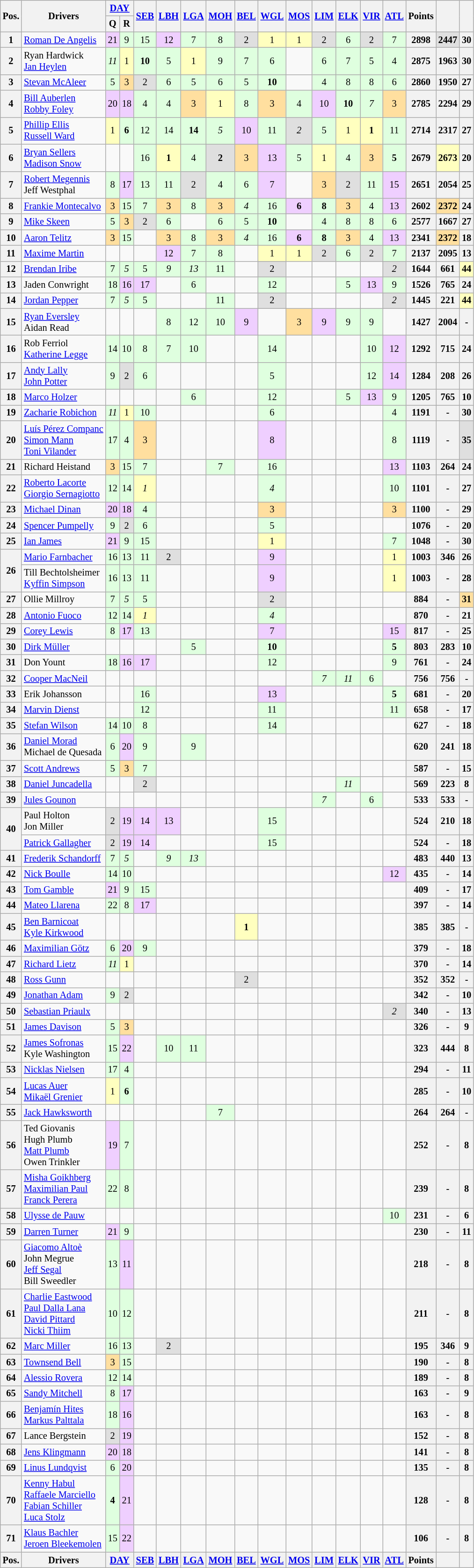<table class="wikitable" style="font-size:85%;">
<tr>
<th rowspan="2">Pos.</th>
<th rowspan="2">Drivers</th>
<th colspan="2"><a href='#'>DAY</a></th>
<th rowspan="2"><a href='#'>SEB</a></th>
<th rowspan="2"><a href='#'>LBH</a></th>
<th rowspan="2"><a href='#'>LGA</a></th>
<th rowspan="2"><a href='#'>MOH</a></th>
<th rowspan="2"><a href='#'>BEL</a></th>
<th rowspan="2"><a href='#'>WGL</a></th>
<th rowspan="2"><a href='#'>MOS</a></th>
<th rowspan="2"><a href='#'>LIM</a></th>
<th rowspan="2"><a href='#'>ELK</a></th>
<th rowspan="2"><a href='#'>VIR</a></th>
<th rowspan="2"><a href='#'>ATL</a></th>
<th rowspan="2">Points</th>
<th rowspan="2"></th>
<th rowspan="2"></th>
</tr>
<tr>
<th>Q</th>
<th>R</th>
</tr>
<tr>
<th>1</th>
<td> <a href='#'>Roman De Angelis</a></td>
<td style="background:#efcfff;" align="center">21</td>
<td style="background:#dfffdf;" align="center">9</td>
<td style="background:#dfffdf;" align="center">15</td>
<td style="background:#efcfff;" align="center">12</td>
<td style="background:#dfffdf;" align="center">7</td>
<td style="background:#dfffdf;" align="center">8</td>
<td style="background:#dfdfdf;" align="center">2</td>
<td style="background:#ffffbf;" align="center">1</td>
<td style="background:#ffffbf;" align="center">1</td>
<td style="background:#dfdfdf;" align="center">2</td>
<td style="background:#dfffdf;" align="center">6</td>
<td style="background:#dfdfdf;" align="center">2</td>
<td style="background:#dfffdf;" align="center">7</td>
<th>2898</th>
<th style="background:#dfdfdf;" align="center">2447</th>
<th>30</th>
</tr>
<tr>
<th>2</th>
<td> Ryan Hardwick<br> <a href='#'>Jan Heylen</a></td>
<td style="background:#dfffdf;" align="center"><em>11</em></td>
<td style="background:#ffffbf;" align="center">1</td>
<td style="background:#dfffdf;" align="center"><strong>10</strong></td>
<td style="background:#dfffdf;" align="center">5</td>
<td style="background:#ffffbf;" align="center">1</td>
<td style="background:#dfffdf;" align="center">9</td>
<td style="background:#dfffdf;" align="center">7</td>
<td style="background:#dfffdf;" align="center">6</td>
<td></td>
<td style="background:#dfffdf;" align="center">6</td>
<td style="background:#dfffdf;" align="center">7</td>
<td style="background:#dfffdf;" align="center">5</td>
<td style="background:#dfffdf;" align="center">4</td>
<th>2875</th>
<th>1963</th>
<th>30</th>
</tr>
<tr>
<th>3</th>
<td> <a href='#'>Stevan McAleer</a></td>
<td style="background:#dfffdf;" align="center">5</td>
<td style="background:#ffdf9f;" align="center">3</td>
<td style="background:#dfdfdf;" align="center">2</td>
<td style="background:#dfffdf;" align="center">6</td>
<td style="background:#dfffdf;" align="center">5</td>
<td style="background:#dfffdf;" align="center">6</td>
<td style="background:#dfffdf;" align="center">5</td>
<td style="background:#dfffdf;" align="center"><strong>10</strong></td>
<td></td>
<td style="background:#dfffdf;" align="center">4</td>
<td style="background:#dfffdf;" align="center">8</td>
<td style="background:#dfffdf;" align="center">8</td>
<td style="background:#dfffdf;" align="center">6</td>
<th>2860</th>
<th>1950</th>
<th>27</th>
</tr>
<tr>
<th>4</th>
<td> <a href='#'>Bill Auberlen</a><br> <a href='#'>Robby Foley</a></td>
<td style="background:#efcfff;" align="center">20</td>
<td style="background:#efcfff;" align="center">18</td>
<td style="background:#dfffdf;" align="center">4</td>
<td style="background:#dfffdf;" align="center">4</td>
<td style="background:#ffdf9f;" align="center">3</td>
<td style="background:#ffffbf;" align="center">1</td>
<td style="background:#dfffdf;" align="center">8</td>
<td style="background:#ffdf9f;" align="center">3</td>
<td style="background:#dfffdf;" align="center">4</td>
<td style="background:#efcfff;" align="center">10</td>
<td style="background:#dfffdf;" align="center"><strong>10</strong></td>
<td style="background:#dfffdf;" align="center"><em>7</em></td>
<td style="background:#ffdf9f;" align="center">3</td>
<th>2785</th>
<th>2294</th>
<th>29</th>
</tr>
<tr>
<th>5</th>
<td> <a href='#'>Phillip Ellis</a><br> <a href='#'>Russell Ward</a></td>
<td style="background:#ffffbf;" align="center">1</td>
<td style="background:#dfffdf;" align="center"><strong>6</strong></td>
<td style="background:#dfffdf;" align="center">12</td>
<td style="background:#dfffdf;" align="center">14</td>
<td style="background:#dfffdf;" align="center"><strong>14</strong></td>
<td style="background:#dfffdf;" align="center"><em>5</em></td>
<td style="background:#efcfff;" align="center">10</td>
<td style="background:#dfffdf;" align="center">11</td>
<td style="background:#dfdfdf;" align="center"><em>2</em></td>
<td style="background:#dfffdf;" align="center">5</td>
<td style="background:#ffffbf;" align="center">1</td>
<td style="background:#ffffbf;" align="center"><strong>1</strong></td>
<td style="background:#dfffdf;" align="center">11</td>
<th>2714</th>
<th>2317</th>
<th>27</th>
</tr>
<tr>
<th>6</th>
<td> <a href='#'>Bryan Sellers</a><br> <a href='#'>Madison Snow</a></td>
<td></td>
<td></td>
<td style="background:#dfffdf;" align="center">16</td>
<td style="background:#ffffbf;" align="center"><strong>1</strong></td>
<td style="background:#dfffdf;" align="center">4</td>
<td style="background:#dfdfdf;" align="center"><strong>2</strong></td>
<td style="background:#ffdf9f;" align="center">3</td>
<td style="background:#efcfff;" align="center">13</td>
<td style="background:#dfffdf;" align="center">5</td>
<td style="background:#ffffbf;" align="center">1</td>
<td style="background:#dfffdf;" align="center">4</td>
<td style="background:#ffdf9f;" align="center">3</td>
<td style="background:#dfffdf;" align="center"><strong>5</strong></td>
<th>2679</th>
<th style="background:#ffffbf;" align="center">2673</th>
<th>20</th>
</tr>
<tr>
<th>7</th>
<td> <a href='#'>Robert Megennis</a><br> Jeff Westphal</td>
<td style="background:#dfffdf;" align="center">8</td>
<td style="background:#efcfff;" align="center">17</td>
<td style="background:#dfffdf;" align="center">13</td>
<td style="background:#dfffdf;" align="center">11</td>
<td style="background:#dfdfdf;" align="center">2</td>
<td style="background:#dfffdf;" align="center">4</td>
<td style="background:#dfffdf;" align="center">6</td>
<td style="background:#efcfff;" align="center">7</td>
<td></td>
<td style="background:#ffdf9f;" align="center">3</td>
<td style="background:#dfdfdf;" align="center">2</td>
<td style="background:#dfffdf;" align="center">11</td>
<td style="background:#efcfff;" align="center">15</td>
<th>2651</th>
<th>2054</th>
<th>25</th>
</tr>
<tr>
<th>8</th>
<td> <a href='#'>Frankie Montecalvo</a></td>
<td style="background:#ffdf9f;" align="center">3</td>
<td style="background:#dfffdf;" align="center">15</td>
<td style="background:#dfffdf;" align="center">7</td>
<td style="background:#ffdf9f;" align="center">3</td>
<td style="background:#dfffdf;" align="center">8</td>
<td style="background:#ffdf9f;" align="center">3</td>
<td style="background:#dfffdf;" align="center"><em>4</em></td>
<td style="background:#dfffdf;" align="center">16</td>
<td style="background:#efcfff;" align="center"><strong>6</strong></td>
<td style="background:#dfffdf;" align="center"><strong>8</strong></td>
<td style="background:#ffdf9f;" align="center">3</td>
<td style="background:#dfffdf;" align="center">4</td>
<td style="background:#efcfff;" align="center">13</td>
<th>2602</th>
<th style="background:#ffdf9f;" align="center">2372</th>
<th>24</th>
</tr>
<tr>
<th>9</th>
<td> <a href='#'>Mike Skeen</a></td>
<td style="background:#dfffdf;" align="center">5</td>
<td style="background:#ffdf9f;" align="center">3</td>
<td style="background:#dfdfdf;" align="center">2</td>
<td style="background:#dfffdf;" align="center">6</td>
<td></td>
<td style="background:#dfffdf;" align="center">6</td>
<td style="background:#dfffdf;" align="center">5</td>
<td style="background:#dfffdf;" align="center"><strong>10</strong></td>
<td></td>
<td style="background:#dfffdf;" align="center">4</td>
<td style="background:#dfffdf;" align="center">8</td>
<td style="background:#dfffdf;" align="center">8</td>
<td style="background:#dfffdf;" align="center">6</td>
<th>2577</th>
<th>1667</th>
<th>27</th>
</tr>
<tr>
<th>10</th>
<td> <a href='#'>Aaron Telitz</a></td>
<td style="background:#ffdf9f;" align="center">3</td>
<td style="background:#dfffdf;" align="center">15</td>
<td></td>
<td style="background:#ffdf9f;" align="center">3</td>
<td style="background:#dfffdf;" align="center">8</td>
<td style="background:#ffdf9f;" align="center">3</td>
<td style="background:#dfffdf;" align="center"><em>4</em></td>
<td style="background:#dfffdf;" align="center">16</td>
<td style="background:#efcfff;" align="center"><strong>6</strong></td>
<td style="background:#dfffdf;" align="center"><strong>8</strong></td>
<td style="background:#ffdf9f;" align="center">3</td>
<td style="background:#dfffdf;" align="center">4</td>
<td style="background:#efcfff;" align="center">13</td>
<th>2341</th>
<th style="background:#ffdf9f;" align="center">2372</th>
<th>18</th>
</tr>
<tr>
<th>11</th>
<td> <a href='#'>Maxime Martin</a></td>
<td></td>
<td></td>
<td></td>
<td style="background:#efcfff;" align="center">12</td>
<td style="background:#dfffdf;" align="center">7</td>
<td style="background:#dfffdf;" align="center">8</td>
<td></td>
<td style="background:#ffffbf;" align="center">1</td>
<td style="background:#ffffbf;" align="center">1</td>
<td style="background:#dfdfdf;" align="center">2</td>
<td style="background:#dfffdf;" align="center">6</td>
<td style="background:#dfdfdf;" align="center">2</td>
<td style="background:#dfffdf;" align="center">7</td>
<th>2137</th>
<th>2095</th>
<th>13</th>
</tr>
<tr>
<th>12</th>
<td> <a href='#'>Brendan Iribe</a></td>
<td style="background:#dfffdf;" align="center">7</td>
<td style="background:#dfffdf;" align="center"><em>5</em></td>
<td style="background:#dfffdf;" align="center">5</td>
<td style="background:#dfffdf;" align="center"><em>9</em></td>
<td style="background:#dfffdf;" align="center"><em>13</em></td>
<td style="background:#dfffdf;" align="center">11</td>
<td></td>
<td style="background:#dfdfdf;" align="center">2</td>
<td></td>
<td></td>
<td></td>
<td></td>
<td style="background:#dfdfdf;" align="center"><em>2</em></td>
<th>1644</th>
<th>661</th>
<th style="background:#ffffbf;" align="center">44</th>
</tr>
<tr>
<th>13</th>
<td> Jaden Conwright</td>
<td style="background:#dfffdf;" align="center">18</td>
<td style="background:#efcfff;" align="center">16</td>
<td style="background:#efcfff;" align="center">17</td>
<td></td>
<td style="background:#dfffdf;" align="center">6</td>
<td></td>
<td></td>
<td style="background:#dfffdf;" align="center">12</td>
<td></td>
<td></td>
<td style="background:#dfffdf;" align="center">5</td>
<td style="background:#efcfff;" align="center">13</td>
<td style="background:#dfffdf;" align="center">9</td>
<th>1526</th>
<th>765</th>
<th>24</th>
</tr>
<tr>
<th>14</th>
<td> <a href='#'>Jordan Pepper</a></td>
<td style="background:#dfffdf;" align="center">7</td>
<td style="background:#dfffdf;" align="center"><em>5</em></td>
<td style="background:#dfffdf;" align="center">5</td>
<td></td>
<td></td>
<td style="background:#dfffdf;" align="center">11</td>
<td></td>
<td style="background:#dfdfdf;" align="center">2</td>
<td></td>
<td></td>
<td></td>
<td></td>
<td style="background:#dfdfdf;" align="center"><em>2</em></td>
<th>1445</th>
<th>221</th>
<th style="background:#ffffbf;" align="center">44</th>
</tr>
<tr>
<th>15</th>
<td> <a href='#'>Ryan Eversley</a><br> Aidan Read</td>
<td></td>
<td></td>
<td></td>
<td style="background:#dfffdf;" align="center">8</td>
<td style="background:#dfffdf;" align="center">12</td>
<td style="background:#dfffdf;" align="center">10</td>
<td style="background:#efcfff;" align="center">9</td>
<td></td>
<td style="background:#ffdf9f;" align="center">3</td>
<td style="background:#efcfff;" align="center">9</td>
<td style="background:#dfffdf;" align="center">9</td>
<td style="background:#dfffdf;" align="center">9</td>
<td></td>
<th>1427</th>
<th>2004</th>
<th>-</th>
</tr>
<tr>
<th>16</th>
<td> Rob Ferriol<br> <a href='#'>Katherine Legge</a></td>
<td style="background:#dfffdf;" align="center">14</td>
<td style="background:#dfffdf;" align="center">10</td>
<td style="background:#dfffdf;" align="center">8</td>
<td style="background:#dfffdf;" align="center">7</td>
<td style="background:#dfffdf;" align="center">10</td>
<td></td>
<td></td>
<td style="background:#dfffdf;" align="center">14</td>
<td></td>
<td></td>
<td></td>
<td style="background:#dfffdf;" align="center">10</td>
<td style="background:#efcfff;" align="center">12</td>
<th>1292</th>
<th>715</th>
<th>24</th>
</tr>
<tr>
<th>17</th>
<td> <a href='#'>Andy Lally</a><br> <a href='#'>John Potter</a></td>
<td style="background:#dfffdf;" align="center">9</td>
<td style="background:#dfdfdf;" align="center">2</td>
<td style="background:#dfffdf;" align="center">6</td>
<td></td>
<td></td>
<td></td>
<td></td>
<td style="background:#dfffdf;" align="center">5</td>
<td></td>
<td></td>
<td></td>
<td style="background:#dfffdf;" align="center">12</td>
<td style="background:#efcfff;" align="center">14</td>
<th>1284</th>
<th>208</th>
<th>26</th>
</tr>
<tr>
<th>18</th>
<td> <a href='#'>Marco Holzer</a></td>
<td></td>
<td></td>
<td></td>
<td></td>
<td style="background:#dfffdf;" align="center">6</td>
<td></td>
<td></td>
<td style="background:#dfffdf;" align="center">12</td>
<td></td>
<td></td>
<td style="background:#dfffdf;" align="center">5</td>
<td style="background:#efcfff;" align="center">13</td>
<td style="background:#dfffdf;" align="center">9</td>
<th>1205</th>
<th>765</th>
<th>10</th>
</tr>
<tr>
<th>19</th>
<td> <a href='#'>Zacharie Robichon</a></td>
<td style="background:#dfffdf;" align="center"><em>11</em></td>
<td style="background:#ffffbf;" align="center">1</td>
<td style="background:#dfffdf;" align="center">10</td>
<td></td>
<td></td>
<td></td>
<td></td>
<td style="background:#dfffdf;" align="center">6</td>
<td></td>
<td></td>
<td></td>
<td></td>
<td style="background:#dfffdf;" align="center">4</td>
<th>1191</th>
<th>-</th>
<th>30</th>
</tr>
<tr>
<th>20</th>
<td> <a href='#'>Luís Pérez Companc</a><br> <a href='#'>Simon Mann</a><br> <a href='#'>Toni Vilander</a></td>
<td style="background:#dfffdf;" align="center">17</td>
<td style="background:#dfffdf;" align="center">4</td>
<td style="background:#ffdf9f;" align="center">3</td>
<td></td>
<td></td>
<td></td>
<td></td>
<td style="background:#efcfff;" align="center">8</td>
<td></td>
<td></td>
<td></td>
<td></td>
<td style="background:#dfffdf;" align="center">8</td>
<th>1119</th>
<th>-</th>
<th style="background:#dfdfdf;" align="center">35</th>
</tr>
<tr>
<th>21</th>
<td> Richard Heistand</td>
<td style="background:#ffdf9f;" align="center">3</td>
<td style="background:#dfffdf;" align="center">15</td>
<td style="background:#dfffdf;" align="center">7</td>
<td></td>
<td></td>
<td style="background:#dfffdf;" align="center">7</td>
<td></td>
<td style="background:#dfffdf;" align="center">16</td>
<td></td>
<td></td>
<td></td>
<td></td>
<td style="background:#efcfff;" align="center">13</td>
<th>1103</th>
<th>264</th>
<th>24</th>
</tr>
<tr>
<th>22</th>
<td> <a href='#'>Roberto Lacorte</a><br> <a href='#'>Giorgio Sernagiotto</a></td>
<td style="background:#dfffdf;" align="center">12</td>
<td style="background:#dfffdf;" align="center">14</td>
<td style="background:#ffffbf;" align="center"><em>1</em></td>
<td></td>
<td></td>
<td></td>
<td></td>
<td style="background:#dfffdf;" align="center"><em>4</em></td>
<td></td>
<td></td>
<td></td>
<td></td>
<td style="background:#dfffdf;" align="center">10</td>
<th>1101</th>
<th>-</th>
<th>27</th>
</tr>
<tr>
<th>23</th>
<td> <a href='#'>Michael Dinan</a></td>
<td style="background:#efcfff;" align="center">20</td>
<td style="background:#efcfff;" align="center">18</td>
<td style="background:#dfffdf;" align="center">4</td>
<td></td>
<td></td>
<td></td>
<td></td>
<td style="background:#ffdf9f;" align="center">3</td>
<td></td>
<td></td>
<td></td>
<td></td>
<td style="background:#ffdf9f;" align="center">3</td>
<th>1100</th>
<th>-</th>
<th>29</th>
</tr>
<tr>
<th>24</th>
<td> <a href='#'>Spencer Pumpelly</a></td>
<td style="background:#dfffdf;" align="center">9</td>
<td style="background:#dfdfdf;" align="center">2</td>
<td style="background:#dfffdf;" align="center">6</td>
<td></td>
<td></td>
<td></td>
<td></td>
<td style="background:#dfffdf;" align="center">5</td>
<td></td>
<td></td>
<td></td>
<td></td>
<td></td>
<th>1076</th>
<th>-</th>
<th>20</th>
</tr>
<tr>
<th>25</th>
<td> <a href='#'>Ian James</a></td>
<td style="background:#efcfff;" align="center">21</td>
<td style="background:#dfffdf;" align="center">9</td>
<td style="background:#dfffdf;" align="center">15</td>
<td></td>
<td></td>
<td></td>
<td></td>
<td style="background:#ffffbf;" align="center">1</td>
<td></td>
<td></td>
<td></td>
<td></td>
<td style="background:#dfffdf;" align="center">7</td>
<th>1048</th>
<th>-</th>
<th>30</th>
</tr>
<tr>
<th rowspan=2>26</th>
<td> <a href='#'>Mario Farnbacher</a></td>
<td style="background:#dfffdf;" align="center">16</td>
<td style="background:#dfffdf;" align="center">13</td>
<td style="background:#dfffdf;" align="center">11</td>
<td style="background:#dfdfdf;" align="center">2</td>
<td></td>
<td></td>
<td></td>
<td style="background:#efcfff;" align="center">9</td>
<td></td>
<td></td>
<td></td>
<td></td>
<td style="background:#ffffbf;" align="center">1</td>
<th>1003</th>
<th>346</th>
<th>26</th>
</tr>
<tr>
<td> Till Bechtolsheimer<br> <a href='#'>Kyffin Simpson</a></td>
<td style="background:#dfffdf;" align="center">16</td>
<td style="background:#dfffdf;" align="center">13</td>
<td style="background:#dfffdf;" align="center">11</td>
<td></td>
<td></td>
<td></td>
<td></td>
<td style="background:#efcfff;" align="center">9</td>
<td></td>
<td></td>
<td></td>
<td></td>
<td style="background:#ffffbf;" align="center">1</td>
<th>1003</th>
<th>-</th>
<th>28</th>
</tr>
<tr>
<th>27</th>
<td> Ollie Millroy</td>
<td style="background:#dfffdf;" align="center">7</td>
<td style="background:#dfffdf;" align="center"><em>5</em></td>
<td style="background:#dfffdf;" align="center">5</td>
<td></td>
<td></td>
<td></td>
<td></td>
<td style="background:#dfdfdf;" align="center">2</td>
<td></td>
<td></td>
<td></td>
<td></td>
<td></td>
<th>884</th>
<th>-</th>
<th style="background:#ffdf9f;" align="center">31</th>
</tr>
<tr>
<th>28</th>
<td> <a href='#'>Antonio Fuoco</a></td>
<td style="background:#dfffdf;" align="center">12</td>
<td style="background:#dfffdf;" align="center">14</td>
<td style="background:#ffffbf;" align="center"><em>1</em></td>
<td></td>
<td></td>
<td></td>
<td></td>
<td style="background:#dfffdf;" align="center"><em>4</em></td>
<td></td>
<td></td>
<td></td>
<td></td>
<td></td>
<th>870</th>
<th>-</th>
<th>21</th>
</tr>
<tr>
<th>29</th>
<td> <a href='#'>Corey Lewis</a></td>
<td style="background:#dfffdf;" align="center">8</td>
<td style="background:#efcfff;" align="center">17</td>
<td style="background:#dfffdf;" align="center">13</td>
<td></td>
<td></td>
<td></td>
<td></td>
<td style="background:#efcfff;" align="center">7</td>
<td></td>
<td></td>
<td></td>
<td></td>
<td style="background:#efcfff;" align="center">15</td>
<th>817</th>
<th>-</th>
<th>25</th>
</tr>
<tr>
<th>30</th>
<td> <a href='#'>Dirk Müller</a></td>
<td></td>
<td></td>
<td></td>
<td></td>
<td style="background:#dfffdf;" align="center">5</td>
<td></td>
<td></td>
<td style="background:#dfffdf;" align="center"><strong>10</strong></td>
<td></td>
<td></td>
<td></td>
<td></td>
<td style="background:#dfffdf;" align="center"><strong>5</strong></td>
<th>803</th>
<th>283</th>
<th>10</th>
</tr>
<tr>
<th>31</th>
<td> Don Yount</td>
<td style="background:#dfffdf;" align="center">18</td>
<td style="background:#efcfff;" align="center">16</td>
<td style="background:#efcfff;" align="center">17</td>
<td></td>
<td></td>
<td></td>
<td></td>
<td style="background:#dfffdf;" align="center">12</td>
<td></td>
<td></td>
<td></td>
<td></td>
<td style="background:#dfffdf;" align="center">9</td>
<th>761</th>
<th>-</th>
<th>24</th>
</tr>
<tr>
<th>32</th>
<td> <a href='#'>Cooper MacNeil</a></td>
<td></td>
<td></td>
<td></td>
<td></td>
<td></td>
<td></td>
<td></td>
<td></td>
<td></td>
<td style="background:#dfffdf;" align="center"><em>7</em></td>
<td style="background:#dfffdf;" align="center"><em>11</em></td>
<td style="background:#dfffdf;" align="center">6</td>
<td></td>
<th>756</th>
<th>756</th>
<th>-</th>
</tr>
<tr>
<th>33</th>
<td> Erik Johansson</td>
<td></td>
<td></td>
<td style="background:#dfffdf;" align="center">16</td>
<td></td>
<td></td>
<td></td>
<td></td>
<td style="background:#efcfff;" align="center">13</td>
<td></td>
<td></td>
<td></td>
<td></td>
<td style="background:#dfffdf;" align="center"><strong>5</strong></td>
<th>681</th>
<th>-</th>
<th>20</th>
</tr>
<tr>
<th>34</th>
<td> <a href='#'>Marvin Dienst</a></td>
<td></td>
<td></td>
<td style="background:#dfffdf;" align="center">12</td>
<td></td>
<td></td>
<td></td>
<td></td>
<td style="background:#dfffdf;" align="center">11</td>
<td></td>
<td></td>
<td></td>
<td></td>
<td style="background:#dfffdf;" align="center">11</td>
<th>658</th>
<th>-</th>
<th>17</th>
</tr>
<tr>
<th>35</th>
<td> <a href='#'>Stefan Wilson</a></td>
<td style="background:#dfffdf;" align="center">14</td>
<td style="background:#dfffdf;" align="center">10</td>
<td style="background:#dfffdf;" align="center">8</td>
<td></td>
<td></td>
<td></td>
<td></td>
<td style="background:#dfffdf;" align="center">14</td>
<td></td>
<td></td>
<td></td>
<td></td>
<td></td>
<th>627</th>
<th>-</th>
<th>18</th>
</tr>
<tr>
<th>36</th>
<td> <a href='#'>Daniel Morad</a><br> Michael de Quesada</td>
<td style="background:#dfffdf;" align="center">6</td>
<td style="background:#efcfff;" align="center">20</td>
<td style="background:#dfffdf;" align="center">9</td>
<td></td>
<td style="background:#dfffdf;" align="center">9</td>
<td></td>
<td></td>
<td></td>
<td></td>
<td></td>
<td></td>
<td></td>
<td></td>
<th>620</th>
<th>241</th>
<th>18</th>
</tr>
<tr>
<th>37</th>
<td> <a href='#'>Scott Andrews</a></td>
<td style="background:#dfffdf;" align="center">5</td>
<td style="background:#ffdf9f;" align="center">3</td>
<td style="background:#dfffdf;" align="center">7</td>
<td></td>
<td></td>
<td></td>
<td></td>
<td></td>
<td></td>
<td></td>
<td></td>
<td></td>
<td></td>
<th>587</th>
<th>-</th>
<th>15</th>
</tr>
<tr>
<th>38</th>
<td> <a href='#'>Daniel Juncadella</a></td>
<td></td>
<td></td>
<td style="background:#dfdfdf;" align="center">2</td>
<td></td>
<td></td>
<td></td>
<td></td>
<td></td>
<td></td>
<td></td>
<td style="background:#dfffdf;" align="center"><em>11</em></td>
<td></td>
<td></td>
<th>569</th>
<th>223</th>
<th>8</th>
</tr>
<tr>
<th>39</th>
<td> <a href='#'>Jules Gounon</a></td>
<td></td>
<td></td>
<td></td>
<td></td>
<td></td>
<td></td>
<td></td>
<td></td>
<td></td>
<td style="background:#dfffdf;" align="center"><em>7</em></td>
<td></td>
<td style="background:#dfffdf;" align="center">6</td>
<td></td>
<th>533</th>
<th>533</th>
<th>-</th>
</tr>
<tr>
<th rowspan=2>40</th>
<td> Paul Holton<br> Jon Miller</td>
<td style="background:#dfdfdf;" align="center">2</td>
<td style="background:#efcfff;" align="center">19</td>
<td style="background:#efcfff;" align="center">14</td>
<td style="background:#efcfff;" align="center">13</td>
<td></td>
<td></td>
<td></td>
<td style="background:#dfffdf;" align="center">15</td>
<td></td>
<td></td>
<td></td>
<td></td>
<td></td>
<th>524</th>
<th>210</th>
<th>18</th>
</tr>
<tr>
<td> <a href='#'>Patrick Gallagher</a></td>
<td style="background:#dfdfdf;" align="center">2</td>
<td style="background:#efcfff;" align="center">19</td>
<td style="background:#efcfff;" align="center">14</td>
<td></td>
<td></td>
<td></td>
<td></td>
<td style="background:#dfffdf;" align="center">15</td>
<td></td>
<td></td>
<td></td>
<td></td>
<td></td>
<th>524</th>
<th>-</th>
<th>18</th>
</tr>
<tr>
<th>41</th>
<td> <a href='#'>Frederik Schandorff</a></td>
<td style="background:#dfffdf;" align="center">7</td>
<td style="background:#dfffdf;" align="center"><em>5</em></td>
<td></td>
<td style="background:#dfffdf;" align="center"><em>9</em></td>
<td style="background:#dfffdf;" align="center"><em>13</em></td>
<td></td>
<td></td>
<td></td>
<td></td>
<td></td>
<td></td>
<td></td>
<td></td>
<th>483</th>
<th>440</th>
<th>13</th>
</tr>
<tr>
<th>42</th>
<td> <a href='#'>Nick Boulle</a></td>
<td style="background:#dfffdf;" align="center">14</td>
<td style="background:#dfffdf;" align="center">10</td>
<td></td>
<td></td>
<td></td>
<td></td>
<td></td>
<td></td>
<td></td>
<td></td>
<td></td>
<td></td>
<td style="background:#efcfff;" align="center">12</td>
<th>435</th>
<th>-</th>
<th>14</th>
</tr>
<tr>
<th>43</th>
<td> <a href='#'>Tom Gamble</a></td>
<td style="background:#efcfff;" align="center">21</td>
<td style="background:#dfffdf;" align="center">9</td>
<td style="background:#dfffdf;" align="center">15</td>
<td></td>
<td></td>
<td></td>
<td></td>
<td></td>
<td></td>
<td></td>
<td></td>
<td></td>
<td></td>
<th>409</th>
<th>-</th>
<th>17</th>
</tr>
<tr>
<th>44</th>
<td> <a href='#'>Mateo Llarena</a></td>
<td style="background:#dfffdf;" align="center">22</td>
<td style="background:#dfffdf;" align="center">8</td>
<td style="background:#efcfff;" align="center">17</td>
<td></td>
<td></td>
<td></td>
<td></td>
<td></td>
<td></td>
<td></td>
<td></td>
<td></td>
<td></td>
<th>397</th>
<th>-</th>
<th>14</th>
</tr>
<tr>
<th>45</th>
<td> <a href='#'>Ben Barnicoat</a><br> <a href='#'>Kyle Kirkwood</a></td>
<td></td>
<td></td>
<td></td>
<td></td>
<td></td>
<td></td>
<td style="background:#ffffbf;" align="center"><strong>1</strong></td>
<td></td>
<td></td>
<td></td>
<td></td>
<td></td>
<td></td>
<th>385</th>
<th>385</th>
<th>-</th>
</tr>
<tr>
<th>46</th>
<td> <a href='#'>Maximilian Götz</a></td>
<td style="background:#dfffdf;" align="center">6</td>
<td style="background:#efcfff;" align="center">20</td>
<td style="background:#dfffdf;" align="center">9</td>
<td></td>
<td></td>
<td></td>
<td></td>
<td></td>
<td></td>
<td></td>
<td></td>
<td></td>
<td></td>
<th>379</th>
<th>-</th>
<th>18</th>
</tr>
<tr>
<th>47</th>
<td> <a href='#'>Richard Lietz</a></td>
<td style="background:#dfffdf;" align="center"><em>11</em></td>
<td style="background:#ffffbf;" align="center">1</td>
<td></td>
<td></td>
<td></td>
<td></td>
<td></td>
<td></td>
<td></td>
<td></td>
<td></td>
<td></td>
<td></td>
<th>370</th>
<th>-</th>
<th>14</th>
</tr>
<tr>
<th>48</th>
<td> <a href='#'>Ross Gunn</a></td>
<td></td>
<td></td>
<td></td>
<td></td>
<td></td>
<td></td>
<td style="background:#dfdfdf;" align="center">2</td>
<td></td>
<td></td>
<td></td>
<td></td>
<td></td>
<td></td>
<th>352</th>
<th>352</th>
<th>-</th>
</tr>
<tr>
<th>49</th>
<td> <a href='#'>Jonathan Adam</a></td>
<td style="background:#dfffdf;" align="center">9</td>
<td style="background:#dfdfdf;" align="center">2</td>
<td></td>
<td></td>
<td></td>
<td></td>
<td></td>
<td></td>
<td></td>
<td></td>
<td></td>
<td></td>
<td></td>
<th>342</th>
<th>-</th>
<th>10</th>
</tr>
<tr>
<th>50</th>
<td> <a href='#'>Sebastian Priaulx</a></td>
<td></td>
<td></td>
<td></td>
<td></td>
<td></td>
<td></td>
<td></td>
<td></td>
<td></td>
<td></td>
<td></td>
<td></td>
<td style="background:#dfdfdf;" align="center"><em>2</em></td>
<th>340</th>
<th>-</th>
<th>13</th>
</tr>
<tr>
<th>51</th>
<td> <a href='#'>James Davison</a></td>
<td style="background:#dfffdf;" align="center">5</td>
<td style="background:#ffdf9f;" align="center">3</td>
<td></td>
<td></td>
<td></td>
<td></td>
<td></td>
<td></td>
<td></td>
<td></td>
<td></td>
<td></td>
<td></td>
<th>326</th>
<th>-</th>
<th>9</th>
</tr>
<tr>
<th>52</th>
<td> <a href='#'>James Sofronas</a><br> Kyle Washington</td>
<td style="background:#dfffdf;" align="center">15</td>
<td style="background:#efcfff;" align="center">22</td>
<td></td>
<td style="background:#dfffdf;" align="center">10</td>
<td style="background:#dfffdf;" align="center">11</td>
<td></td>
<td></td>
<td></td>
<td></td>
<td></td>
<td></td>
<td></td>
<td></td>
<th>323</th>
<th>444</th>
<th>8</th>
</tr>
<tr>
<th>53</th>
<td> <a href='#'>Nicklas Nielsen</a></td>
<td style="background:#dfffdf;" align="center">17</td>
<td style="background:#dfffdf;" align="center">4</td>
<td></td>
<td></td>
<td></td>
<td></td>
<td></td>
<td></td>
<td></td>
<td></td>
<td></td>
<td></td>
<td></td>
<th>294</th>
<th>-</th>
<th>11</th>
</tr>
<tr>
<th>54</th>
<td> <a href='#'>Lucas Auer</a><br> <a href='#'>Mikaël Grenier</a></td>
<td style="background:#ffffbf;" align="center">1</td>
<td style="background:#dfffdf;" align="center"><strong>6</strong></td>
<td></td>
<td></td>
<td></td>
<td></td>
<td></td>
<td></td>
<td></td>
<td></td>
<td></td>
<td></td>
<td></td>
<th>285</th>
<th>-</th>
<th>10</th>
</tr>
<tr>
<th>55</th>
<td> <a href='#'>Jack Hawksworth</a></td>
<td></td>
<td></td>
<td></td>
<td></td>
<td></td>
<td style="background:#dfffdf;" align="center">7</td>
<td></td>
<td></td>
<td></td>
<td></td>
<td></td>
<td></td>
<td></td>
<th>264</th>
<th>264</th>
<th>-</th>
</tr>
<tr>
<th>56</th>
<td> Ted Giovanis<br> Hugh Plumb<br> <a href='#'>Matt Plumb</a><br> Owen Trinkler</td>
<td style="background:#efcfff;" align="center">19</td>
<td style="background:#dfffdf;" align="center">7</td>
<td></td>
<td></td>
<td></td>
<td></td>
<td></td>
<td></td>
<td></td>
<td></td>
<td></td>
<td></td>
<td></td>
<th>252</th>
<th>-</th>
<th>8</th>
</tr>
<tr>
<th>57</th>
<td> <a href='#'>Misha Goikhberg</a><br> <a href='#'>Maximilian Paul</a><br> <a href='#'>Franck Perera</a></td>
<td style="background:#dfffdf;" align="center">22</td>
<td style="background:#dfffdf;" align="center">8</td>
<td></td>
<td></td>
<td></td>
<td></td>
<td></td>
<td></td>
<td></td>
<td></td>
<td></td>
<td></td>
<td></td>
<th>239</th>
<th>-</th>
<th>8</th>
</tr>
<tr>
<th>58</th>
<td> <a href='#'>Ulysse de Pauw</a></td>
<td></td>
<td></td>
<td></td>
<td></td>
<td></td>
<td></td>
<td></td>
<td></td>
<td></td>
<td></td>
<td></td>
<td></td>
<td style="background:#dfffdf;" align="center">10</td>
<th>231</th>
<th>-</th>
<th>6</th>
</tr>
<tr>
<th>59</th>
<td> <a href='#'>Darren Turner</a></td>
<td style="background:#efcfff;" align="center">21</td>
<td style="background:#dfffdf;" align="center">9</td>
<td></td>
<td></td>
<td></td>
<td></td>
<td></td>
<td></td>
<td></td>
<td></td>
<td></td>
<td></td>
<td></td>
<th>230</th>
<th>-</th>
<th>11</th>
</tr>
<tr>
<th>60</th>
<td> <a href='#'>Giacomo Altoè</a><br> John Megrue<br> <a href='#'>Jeff Segal</a><br> Bill Sweedler</td>
<td style="background:#dfffdf;" align="center">13</td>
<td style="background:#efcfff;" align="center">11</td>
<td></td>
<td></td>
<td></td>
<td></td>
<td></td>
<td></td>
<td></td>
<td></td>
<td></td>
<td></td>
<td></td>
<th>218</th>
<th>-</th>
<th>8</th>
</tr>
<tr>
<th>61</th>
<td> <a href='#'>Charlie Eastwood</a><br> <a href='#'>Paul Dalla Lana</a><br> <a href='#'>David Pittard</a><br> <a href='#'>Nicki Thiim</a></td>
<td style="background:#dfffdf;" align="center">10</td>
<td style="background:#dfffdf;" align="center">12</td>
<td></td>
<td></td>
<td></td>
<td></td>
<td></td>
<td></td>
<td></td>
<td></td>
<td></td>
<td></td>
<td></td>
<th>211</th>
<th>-</th>
<th>8</th>
</tr>
<tr>
<th>62</th>
<td> <a href='#'>Marc Miller</a></td>
<td style="background:#dfffdf;" align="center">16</td>
<td style="background:#dfffdf;" align="center">13</td>
<td></td>
<td style="background:#dfdfdf;" align="center">2</td>
<td></td>
<td></td>
<td></td>
<td></td>
<td></td>
<td></td>
<td></td>
<td></td>
<td></td>
<th>195</th>
<th>346</th>
<th>9</th>
</tr>
<tr>
<th>63</th>
<td> <a href='#'>Townsend Bell</a></td>
<td style="background:#ffdf9f;" align="center">3</td>
<td style="background:#dfffdf;" align="center">15</td>
<td></td>
<td></td>
<td></td>
<td></td>
<td></td>
<td></td>
<td></td>
<td></td>
<td></td>
<td></td>
<td></td>
<th>190</th>
<th>-</th>
<th>8</th>
</tr>
<tr>
<th>64</th>
<td> <a href='#'>Alessio Rovera</a></td>
<td style="background:#dfffdf;" align="center">12</td>
<td style="background:#dfffdf;" align="center">14</td>
<td></td>
<td></td>
<td></td>
<td></td>
<td></td>
<td></td>
<td></td>
<td></td>
<td></td>
<td></td>
<td></td>
<th>189</th>
<th>-</th>
<th>8</th>
</tr>
<tr>
<th>65</th>
<td> <a href='#'>Sandy Mitchell</a></td>
<td style="background:#dfffdf;" align="center">8</td>
<td style="background:#efcfff;" align="center">17</td>
<td></td>
<td></td>
<td></td>
<td></td>
<td></td>
<td></td>
<td></td>
<td></td>
<td></td>
<td></td>
<td></td>
<th>163</th>
<th>-</th>
<th>9</th>
</tr>
<tr>
<th>66</th>
<td> <a href='#'>Benjamín Hites</a><br> <a href='#'>Markus Palttala</a></td>
<td style="background:#dfffdf;" align="center">18</td>
<td style="background:#efcfff;" align="center">16</td>
<td></td>
<td></td>
<td></td>
<td></td>
<td></td>
<td></td>
<td></td>
<td></td>
<td></td>
<td></td>
<td></td>
<th>163</th>
<th>-</th>
<th>8</th>
</tr>
<tr>
<th>67</th>
<td> Lance Bergstein</td>
<td style="background:#dfdfdf;" align="center">2</td>
<td style="background:#efcfff;" align="center">19</td>
<td></td>
<td></td>
<td></td>
<td></td>
<td></td>
<td></td>
<td></td>
<td></td>
<td></td>
<td></td>
<td></td>
<th>152</th>
<th>-</th>
<th>8</th>
</tr>
<tr>
<th>68</th>
<td> <a href='#'>Jens Klingmann</a></td>
<td style="background:#efcfff;" align="center">20</td>
<td style="background:#efcfff;" align="center">18</td>
<td></td>
<td></td>
<td></td>
<td></td>
<td></td>
<td></td>
<td></td>
<td></td>
<td></td>
<td></td>
<td></td>
<th>141</th>
<th>-</th>
<th>8</th>
</tr>
<tr>
<th>69</th>
<td> <a href='#'>Linus Lundqvist</a></td>
<td style="background:#dfffdf;" align="center">6</td>
<td style="background:#efcfff;" align="center">20</td>
<td></td>
<td></td>
<td></td>
<td></td>
<td></td>
<td></td>
<td></td>
<td></td>
<td></td>
<td></td>
<td></td>
<th>135</th>
<th>-</th>
<th>8</th>
</tr>
<tr>
<th>70</th>
<td> <a href='#'>Kenny Habul</a><br> <a href='#'>Raffaele Marciello</a><br> <a href='#'>Fabian Schiller</a><br> <a href='#'>Luca Stolz</a></td>
<td style="background:#dfffdf;" align="center"><strong>4</strong></td>
<td style="background:#efcfff;" align="center">21</td>
<td></td>
<td></td>
<td></td>
<td></td>
<td></td>
<td></td>
<td></td>
<td></td>
<td></td>
<td></td>
<td></td>
<th>128</th>
<th>-</th>
<th>8</th>
</tr>
<tr>
<th>71</th>
<td> <a href='#'>Klaus Bachler</a><br> <a href='#'>Jeroen Bleekemolen</a></td>
<td style="background:#dfffdf;" align="center">15</td>
<td style="background:#efcfff;" align="center">22</td>
<td></td>
<td></td>
<td></td>
<td></td>
<td></td>
<td></td>
<td></td>
<td></td>
<td></td>
<td></td>
<td></td>
<th>106</th>
<th>-</th>
<th>8</th>
</tr>
<tr>
<th>Pos.</th>
<th>Drivers</th>
<th colspan="2"><a href='#'>DAY</a></th>
<th><a href='#'>SEB</a></th>
<th><a href='#'>LBH</a></th>
<th><a href='#'>LGA</a></th>
<th><a href='#'>MOH</a></th>
<th><a href='#'>BEL</a></th>
<th><a href='#'>WGL</a></th>
<th><a href='#'>MOS</a></th>
<th><a href='#'>LIM</a></th>
<th><a href='#'>ELK</a></th>
<th><a href='#'>VIR</a></th>
<th><a href='#'>ATL</a></th>
<th>Points</th>
<th></th>
<th></th>
</tr>
</table>
